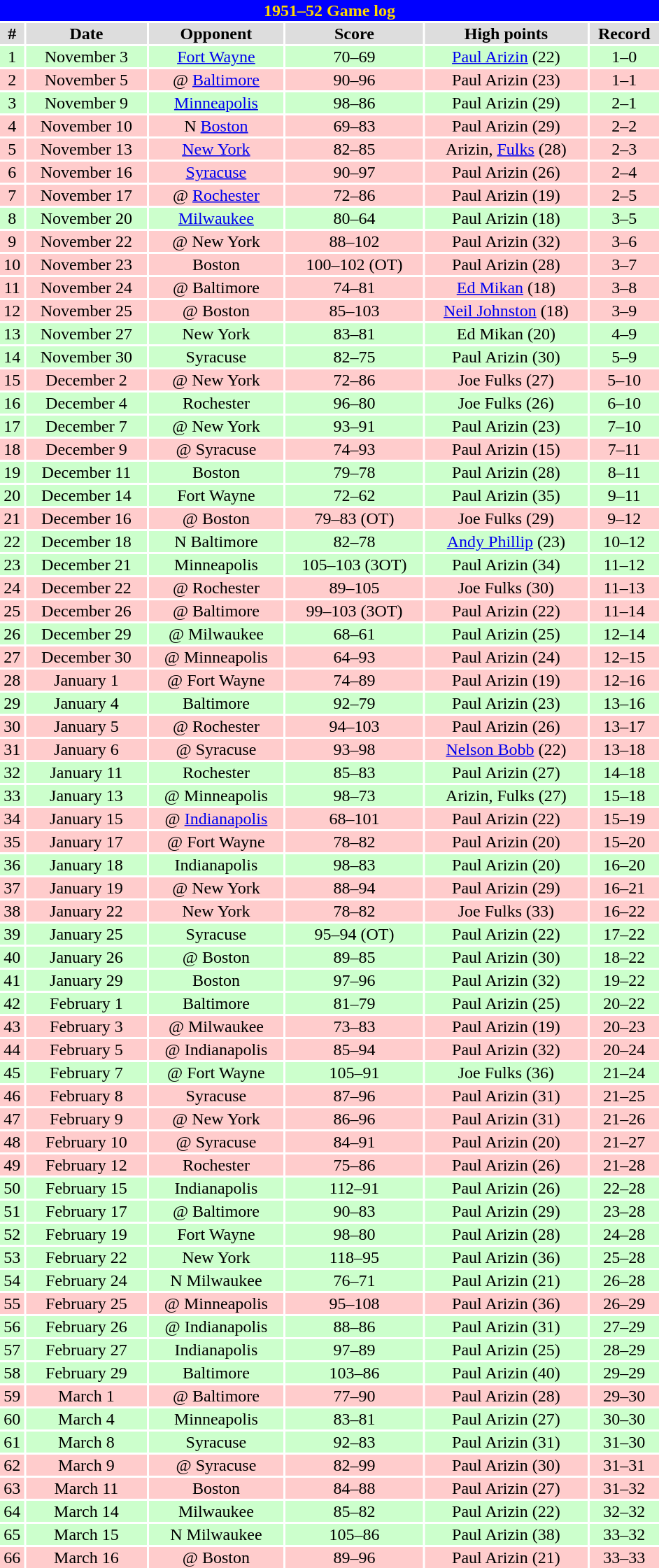<table class="toccolours collapsible" width=50% style="clear:both; margin:1.5em auto; text-align:center">
<tr>
<th colspan=11 style="background:#0000FF; color:#FFD700;">1951–52 Game log</th>
</tr>
<tr align="center" bgcolor="#dddddd">
<td><strong>#</strong></td>
<td><strong>Date</strong></td>
<td><strong>Opponent</strong></td>
<td><strong>Score</strong></td>
<td><strong>High points</strong></td>
<td><strong>Record</strong></td>
</tr>
<tr align="center" bgcolor="#ccffcc">
<td>1</td>
<td>November 3</td>
<td><a href='#'>Fort Wayne</a></td>
<td>70–69</td>
<td><a href='#'>Paul Arizin</a> (22)</td>
<td>1–0</td>
</tr>
<tr align="center" bgcolor="#ffcccc">
<td>2</td>
<td>November 5</td>
<td>@ <a href='#'>Baltimore</a></td>
<td>90–96</td>
<td>Paul Arizin (23)</td>
<td>1–1</td>
</tr>
<tr align="center" bgcolor="#ccffcc">
<td>3</td>
<td>November 9</td>
<td><a href='#'>Minneapolis</a></td>
<td>98–86</td>
<td>Paul Arizin (29)</td>
<td>2–1</td>
</tr>
<tr align="center" bgcolor="#ffcccc">
<td>4</td>
<td>November 10</td>
<td>N <a href='#'>Boston</a></td>
<td>69–83</td>
<td>Paul Arizin (29)</td>
<td>2–2</td>
</tr>
<tr align="center" bgcolor="#ffcccc">
<td>5</td>
<td>November 13</td>
<td><a href='#'>New York</a></td>
<td>82–85</td>
<td>Arizin, <a href='#'>Fulks</a> (28)</td>
<td>2–3</td>
</tr>
<tr align="center" bgcolor="#ffcccc">
<td>6</td>
<td>November 16</td>
<td><a href='#'>Syracuse</a></td>
<td>90–97</td>
<td>Paul Arizin (26)</td>
<td>2–4</td>
</tr>
<tr align="center" bgcolor="#ffcccc">
<td>7</td>
<td>November 17</td>
<td>@ <a href='#'>Rochester</a></td>
<td>72–86</td>
<td>Paul Arizin (19)</td>
<td>2–5</td>
</tr>
<tr align="center" bgcolor="#ccffcc">
<td>8</td>
<td>November 20</td>
<td><a href='#'>Milwaukee</a></td>
<td>80–64</td>
<td>Paul Arizin (18)</td>
<td>3–5</td>
</tr>
<tr align="center" bgcolor="#ffcccc">
<td>9</td>
<td>November 22</td>
<td>@ New York</td>
<td>88–102</td>
<td>Paul Arizin (32)</td>
<td>3–6</td>
</tr>
<tr align="center" bgcolor="#ffcccc">
<td>10</td>
<td>November 23</td>
<td>Boston</td>
<td>100–102 (OT)</td>
<td>Paul Arizin (28)</td>
<td>3–7</td>
</tr>
<tr align="center" bgcolor="#ffcccc">
<td>11</td>
<td>November 24</td>
<td>@ Baltimore</td>
<td>74–81</td>
<td><a href='#'>Ed Mikan</a> (18)</td>
<td>3–8</td>
</tr>
<tr align="center" bgcolor="#ffcccc">
<td>12</td>
<td>November 25</td>
<td>@ Boston</td>
<td>85–103</td>
<td><a href='#'>Neil Johnston</a> (18)</td>
<td>3–9</td>
</tr>
<tr align="center" bgcolor="#ccffcc">
<td>13</td>
<td>November 27</td>
<td>New York</td>
<td>83–81</td>
<td>Ed Mikan (20)</td>
<td>4–9</td>
</tr>
<tr align="center" bgcolor="#ccffcc">
<td>14</td>
<td>November 30</td>
<td>Syracuse</td>
<td>82–75</td>
<td>Paul Arizin (30)</td>
<td>5–9</td>
</tr>
<tr align="center" bgcolor="#ffcccc">
<td>15</td>
<td>December 2</td>
<td>@ New York</td>
<td>72–86</td>
<td>Joe Fulks (27)</td>
<td>5–10</td>
</tr>
<tr align="center" bgcolor="#ccffcc">
<td>16</td>
<td>December 4</td>
<td>Rochester</td>
<td>96–80</td>
<td>Joe Fulks (26)</td>
<td>6–10</td>
</tr>
<tr align="center" bgcolor="#ccffcc">
<td>17</td>
<td>December 7</td>
<td>@ New York</td>
<td>93–91</td>
<td>Paul Arizin (23)</td>
<td>7–10</td>
</tr>
<tr align="center" bgcolor="#ffcccc">
<td>18</td>
<td>December 9</td>
<td>@ Syracuse</td>
<td>74–93</td>
<td>Paul Arizin (15)</td>
<td>7–11</td>
</tr>
<tr align="center" bgcolor="#ccffcc">
<td>19</td>
<td>December 11</td>
<td>Boston</td>
<td>79–78</td>
<td>Paul Arizin (28)</td>
<td>8–11</td>
</tr>
<tr align="center" bgcolor="#ccffcc">
<td>20</td>
<td>December 14</td>
<td>Fort Wayne</td>
<td>72–62</td>
<td>Paul Arizin (35)</td>
<td>9–11</td>
</tr>
<tr align="center" bgcolor="#ffcccc">
<td>21</td>
<td>December 16</td>
<td>@ Boston</td>
<td>79–83 (OT)</td>
<td>Joe Fulks (29)</td>
<td>9–12</td>
</tr>
<tr align="center" bgcolor="#ccffcc">
<td>22</td>
<td>December 18</td>
<td>N Baltimore</td>
<td>82–78</td>
<td><a href='#'>Andy Phillip</a> (23)</td>
<td>10–12</td>
</tr>
<tr align="center" bgcolor="#ccffcc">
<td>23</td>
<td>December 21</td>
<td>Minneapolis</td>
<td>105–103 (3OT)</td>
<td>Paul Arizin (34)</td>
<td>11–12</td>
</tr>
<tr align="center" bgcolor="#ffcccc">
<td>24</td>
<td>December 22</td>
<td>@ Rochester</td>
<td>89–105</td>
<td>Joe Fulks (30)</td>
<td>11–13</td>
</tr>
<tr align="center" bgcolor="#ffcccc">
<td>25</td>
<td>December 26</td>
<td>@ Baltimore</td>
<td>99–103 (3OT)</td>
<td>Paul Arizin (22)</td>
<td>11–14</td>
</tr>
<tr align="center" bgcolor="#ccffcc">
<td>26</td>
<td>December 29</td>
<td>@ Milwaukee</td>
<td>68–61</td>
<td>Paul Arizin (25)</td>
<td>12–14</td>
</tr>
<tr align="center" bgcolor="#ffcccc">
<td>27</td>
<td>December 30</td>
<td>@ Minneapolis</td>
<td>64–93</td>
<td>Paul Arizin (24)</td>
<td>12–15</td>
</tr>
<tr align="center" bgcolor="#ffcccc">
<td>28</td>
<td>January 1</td>
<td>@ Fort Wayne</td>
<td>74–89</td>
<td>Paul Arizin (19)</td>
<td>12–16</td>
</tr>
<tr align="center" bgcolor="#ccffcc">
<td>29</td>
<td>January 4</td>
<td>Baltimore</td>
<td>92–79</td>
<td>Paul Arizin (23)</td>
<td>13–16</td>
</tr>
<tr align="center" bgcolor="#ffcccc">
<td>30</td>
<td>January 5</td>
<td>@ Rochester</td>
<td>94–103</td>
<td>Paul Arizin (26)</td>
<td>13–17</td>
</tr>
<tr align="center" bgcolor="#ffcccc">
<td>31</td>
<td>January 6</td>
<td>@ Syracuse</td>
<td>93–98</td>
<td><a href='#'>Nelson Bobb</a> (22)</td>
<td>13–18</td>
</tr>
<tr align="center" bgcolor="#ccffcc">
<td>32</td>
<td>January 11</td>
<td>Rochester</td>
<td>85–83</td>
<td>Paul Arizin (27)</td>
<td>14–18</td>
</tr>
<tr align="center" bgcolor="#ccffcc">
<td>33</td>
<td>January 13</td>
<td>@ Minneapolis</td>
<td>98–73</td>
<td>Arizin, Fulks (27)</td>
<td>15–18</td>
</tr>
<tr align="center" bgcolor="#ffcccc">
<td>34</td>
<td>January 15</td>
<td>@ <a href='#'>Indianapolis</a></td>
<td>68–101</td>
<td>Paul Arizin (22)</td>
<td>15–19</td>
</tr>
<tr align="center" bgcolor="#ffcccc">
<td>35</td>
<td>January 17</td>
<td>@ Fort Wayne</td>
<td>78–82</td>
<td>Paul Arizin (20)</td>
<td>15–20</td>
</tr>
<tr align="center" bgcolor="#ccffcc">
<td>36</td>
<td>January 18</td>
<td>Indianapolis</td>
<td>98–83</td>
<td>Paul Arizin (20)</td>
<td>16–20</td>
</tr>
<tr align="center" bgcolor="#ffcccc">
<td>37</td>
<td>January 19</td>
<td>@ New York</td>
<td>88–94</td>
<td>Paul Arizin (29)</td>
<td>16–21</td>
</tr>
<tr align="center" bgcolor="#ffcccc">
<td>38</td>
<td>January 22</td>
<td>New York</td>
<td>78–82</td>
<td>Joe Fulks (33)</td>
<td>16–22</td>
</tr>
<tr align="center" bgcolor="#ccffcc">
<td>39</td>
<td>January 25</td>
<td>Syracuse</td>
<td>95–94 (OT)</td>
<td>Paul Arizin (22)</td>
<td>17–22</td>
</tr>
<tr align="center" bgcolor="#ccffcc">
<td>40</td>
<td>January 26</td>
<td>@ Boston</td>
<td>89–85</td>
<td>Paul Arizin (30)</td>
<td>18–22</td>
</tr>
<tr align="center" bgcolor="#ccffcc">
<td>41</td>
<td>January 29</td>
<td>Boston</td>
<td>97–96</td>
<td>Paul Arizin (32)</td>
<td>19–22</td>
</tr>
<tr align="center" bgcolor="#ccffcc">
<td>42</td>
<td>February 1</td>
<td>Baltimore</td>
<td>81–79</td>
<td>Paul Arizin (25)</td>
<td>20–22</td>
</tr>
<tr align="center" bgcolor="#ffcccc">
<td>43</td>
<td>February 3</td>
<td>@ Milwaukee</td>
<td>73–83</td>
<td>Paul Arizin (19)</td>
<td>20–23</td>
</tr>
<tr align="center" bgcolor="#ffcccc">
<td>44</td>
<td>February 5</td>
<td>@ Indianapolis</td>
<td>85–94</td>
<td>Paul Arizin (32)</td>
<td>20–24</td>
</tr>
<tr align="center" bgcolor="#ccffcc">
<td>45</td>
<td>February 7</td>
<td>@ Fort Wayne</td>
<td>105–91</td>
<td>Joe Fulks (36)</td>
<td>21–24</td>
</tr>
<tr align="center" bgcolor="#ffcccc">
<td>46</td>
<td>February 8</td>
<td>Syracuse</td>
<td>87–96</td>
<td>Paul Arizin (31)</td>
<td>21–25</td>
</tr>
<tr align="center" bgcolor="#ffcccc">
<td>47</td>
<td>February 9</td>
<td>@ New York</td>
<td>86–96</td>
<td>Paul Arizin (31)</td>
<td>21–26</td>
</tr>
<tr align="center" bgcolor="#ffcccc">
<td>48</td>
<td>February 10</td>
<td>@ Syracuse</td>
<td>84–91</td>
<td>Paul Arizin (20)</td>
<td>21–27</td>
</tr>
<tr align="center" bgcolor="#ffcccc">
<td>49</td>
<td>February 12</td>
<td>Rochester</td>
<td>75–86</td>
<td>Paul Arizin (26)</td>
<td>21–28</td>
</tr>
<tr align="center" bgcolor="#ccffcc">
<td>50</td>
<td>February 15</td>
<td>Indianapolis</td>
<td>112–91</td>
<td>Paul Arizin (26)</td>
<td>22–28</td>
</tr>
<tr align="center" bgcolor="#ccffcc">
<td>51</td>
<td>February 17</td>
<td>@ Baltimore</td>
<td>90–83</td>
<td>Paul Arizin (29)</td>
<td>23–28</td>
</tr>
<tr align="center" bgcolor="#ccffcc">
<td>52</td>
<td>February 19</td>
<td>Fort Wayne</td>
<td>98–80</td>
<td>Paul Arizin (28)</td>
<td>24–28</td>
</tr>
<tr align="center" bgcolor="#ccffcc">
<td>53</td>
<td>February 22</td>
<td>New York</td>
<td>118–95</td>
<td>Paul Arizin (36)</td>
<td>25–28</td>
</tr>
<tr align="center" bgcolor="#ccffcc">
<td>54</td>
<td>February 24</td>
<td>N Milwaukee</td>
<td>76–71</td>
<td>Paul Arizin (21)</td>
<td>26–28</td>
</tr>
<tr align="center" bgcolor="#ffcccc">
<td>55</td>
<td>February 25</td>
<td>@ Minneapolis</td>
<td>95–108</td>
<td>Paul Arizin (36)</td>
<td>26–29</td>
</tr>
<tr align="center" bgcolor="#ccffcc">
<td>56</td>
<td>February 26</td>
<td>@ Indianapolis</td>
<td>88–86</td>
<td>Paul Arizin (31)</td>
<td>27–29</td>
</tr>
<tr align="center" bgcolor="#ccffcc">
<td>57</td>
<td>February 27</td>
<td>Indianapolis</td>
<td>97–89</td>
<td>Paul Arizin (25)</td>
<td>28–29</td>
</tr>
<tr align="center" bgcolor="#ccffcc">
<td>58</td>
<td>February 29</td>
<td>Baltimore</td>
<td>103–86</td>
<td>Paul Arizin (40)</td>
<td>29–29</td>
</tr>
<tr align="center" bgcolor="#ffcccc">
<td>59</td>
<td>March 1</td>
<td>@ Baltimore</td>
<td>77–90</td>
<td>Paul Arizin (28)</td>
<td>29–30</td>
</tr>
<tr align="center" bgcolor="#ccffcc">
<td>60</td>
<td>March 4</td>
<td>Minneapolis</td>
<td>83–81</td>
<td>Paul Arizin (27)</td>
<td>30–30</td>
</tr>
<tr align="center" bgcolor="#ccffcc">
<td>61</td>
<td>March 8</td>
<td>Syracuse</td>
<td>92–83</td>
<td>Paul Arizin (31)</td>
<td>31–30</td>
</tr>
<tr align="center" bgcolor="#ffcccc">
<td>62</td>
<td>March 9</td>
<td>@ Syracuse</td>
<td>82–99</td>
<td>Paul Arizin (30)</td>
<td>31–31</td>
</tr>
<tr align="center" bgcolor="#ffcccc">
<td>63</td>
<td>March 11</td>
<td>Boston</td>
<td>84–88</td>
<td>Paul Arizin (27)</td>
<td>31–32</td>
</tr>
<tr align="center" bgcolor="#ccffcc">
<td>64</td>
<td>March 14</td>
<td>Milwaukee</td>
<td>85–82</td>
<td>Paul Arizin (22)</td>
<td>32–32</td>
</tr>
<tr align="center" bgcolor="#ccffcc">
<td>65</td>
<td>March 15</td>
<td>N Milwaukee</td>
<td>105–86</td>
<td>Paul Arizin (38)</td>
<td>33–32</td>
</tr>
<tr align="center" bgcolor="#ffcccc">
<td>66</td>
<td>March 16</td>
<td>@ Boston</td>
<td>89–96</td>
<td>Paul Arizin (21)</td>
<td>33–33</td>
</tr>
</table>
